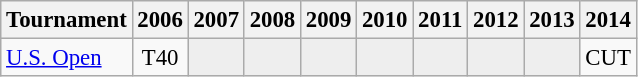<table class="wikitable" style="font-size:95%;text-align:center;">
<tr>
<th>Tournament</th>
<th>2006</th>
<th>2007</th>
<th>2008</th>
<th>2009</th>
<th>2010</th>
<th>2011</th>
<th>2012</th>
<th>2013</th>
<th>2014</th>
</tr>
<tr>
<td align=left><a href='#'>U.S. Open</a></td>
<td>T40</td>
<td style="background:#eeeeee;"></td>
<td style="background:#eeeeee;"></td>
<td style="background:#eeeeee;"></td>
<td style="background:#eeeeee;"></td>
<td style="background:#eeeeee;"></td>
<td style="background:#eeeeee;"></td>
<td style="background:#eeeeee;"></td>
<td>CUT</td>
</tr>
</table>
